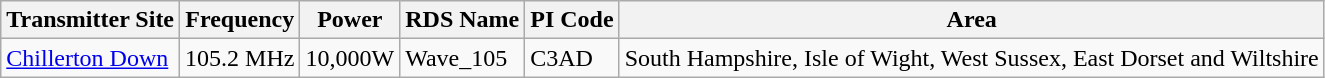<table class="wikitable">
<tr>
<th>Transmitter Site</th>
<th>Frequency</th>
<th>Power</th>
<th>RDS Name</th>
<th>PI Code</th>
<th>Area</th>
</tr>
<tr>
<td><a href='#'>Chillerton Down</a></td>
<td>105.2 MHz</td>
<td>10,000W</td>
<td>Wave_105</td>
<td>C3AD</td>
<td>South Hampshire, Isle of Wight, West Sussex, East Dorset and Wiltshire</td>
</tr>
</table>
